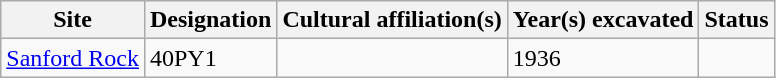<table class="wikitable">
<tr>
<th>Site</th>
<th>Designation</th>
<th>Cultural affiliation(s)</th>
<th>Year(s) excavated</th>
<th>Status</th>
</tr>
<tr>
<td><a href='#'>Sanford Rock</a></td>
<td>40PY1</td>
<td></td>
<td>1936</td>
<td></td>
</tr>
</table>
